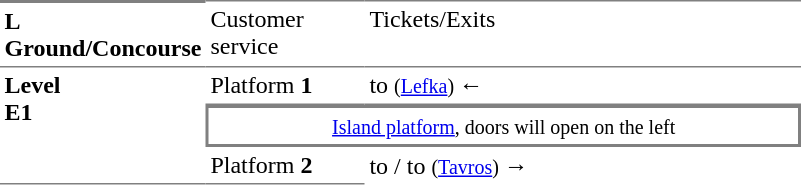<table table border=0 cellspacing=0 cellpadding=3>
<tr>
<td style="border-bottom:solid 1px gray;border-top:solid 2px gray;" width=50 valign=top><strong>L<br>Ground/Concourse</strong></td>
<td style="border-top:solid 1px gray;border-bottom:solid 1px gray;" width=100 valign=top>Customer service</td>
<td style="border-top:solid 1px gray;border-bottom:solid 1px gray;" width=285 valign=top>Tickets/Exits</td>
</tr>
<tr>
<td style="border-bottom:solid 1px gray;" rowspan=3 valign=top><strong>Level<br>Ε1</strong></td>
<td style="border-bottom:solid 1px gray;">Platform <strong>1</strong></td>
<td style="border-bottom:solid 1px gray;">  to  <small> (<a href='#'>Lefka</a>) </small> ←</td>
</tr>
<tr>
<td style="border-bottom:solid 2px grey;border-top:solid 2px grey;border-right:solid 2px grey;border-left:solid 2px grey;text-align:center;" colspan=2><small><a href='#'>Island platform</a>, doors will open on the left</small></td>
</tr>
<tr>
<td style="border-bottom:solid 1px gray;">Platform <strong>2</strong></td>
<td> to  /  to  <small>(<a href='#'>Tavros</a>) </small> →</td>
</tr>
</table>
